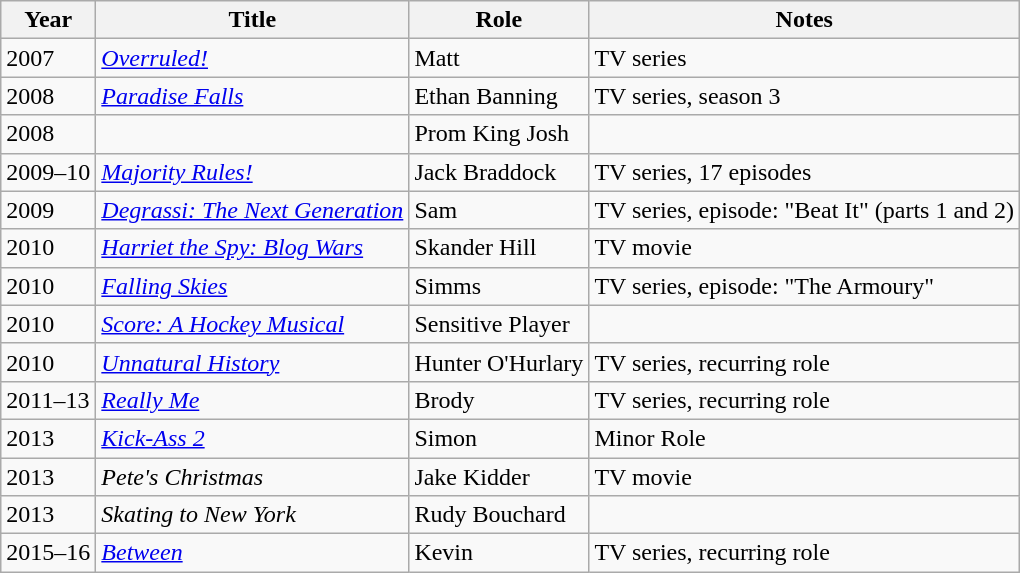<table class="wikitable sortable">
<tr>
<th>Year</th>
<th>Title</th>
<th>Role</th>
<th class="unsortable">Notes</th>
</tr>
<tr>
<td>2007</td>
<td><em><a href='#'>Overruled!</a></em></td>
<td>Matt</td>
<td>TV series</td>
</tr>
<tr>
<td>2008</td>
<td><em><a href='#'>Paradise Falls</a></em></td>
<td>Ethan Banning</td>
<td>TV series, season 3</td>
</tr>
<tr>
<td>2008</td>
<td><em></em></td>
<td>Prom King Josh</td>
<td></td>
</tr>
<tr>
<td>2009–10</td>
<td><em><a href='#'>Majority Rules!</a></em></td>
<td>Jack Braddock</td>
<td>TV series, 17 episodes</td>
</tr>
<tr>
<td>2009</td>
<td><em><a href='#'>Degrassi: The Next Generation</a></em></td>
<td>Sam</td>
<td>TV series, episode: "Beat It" (parts 1 and 2)</td>
</tr>
<tr>
<td>2010</td>
<td><em><a href='#'>Harriet the Spy: Blog Wars</a></em></td>
<td>Skander Hill</td>
<td>TV movie</td>
</tr>
<tr>
<td>2010</td>
<td><em><a href='#'>Falling Skies</a></em></td>
<td>Simms</td>
<td>TV series, episode: "The Armoury"</td>
</tr>
<tr>
<td>2010</td>
<td><em><a href='#'>Score: A Hockey Musical</a></em></td>
<td>Sensitive Player</td>
<td></td>
</tr>
<tr>
<td>2010</td>
<td><em><a href='#'>Unnatural History</a></em></td>
<td>Hunter O'Hurlary</td>
<td>TV series, recurring role</td>
</tr>
<tr>
<td>2011–13</td>
<td><em><a href='#'>Really Me</a></em></td>
<td>Brody</td>
<td>TV series, recurring role</td>
</tr>
<tr>
<td>2013</td>
<td><em><a href='#'>Kick-Ass 2</a></em></td>
<td>Simon</td>
<td>Minor Role</td>
</tr>
<tr>
<td>2013</td>
<td><em>Pete's Christmas</em></td>
<td>Jake Kidder</td>
<td>TV movie</td>
</tr>
<tr>
<td>2013</td>
<td><em>Skating to New York</em></td>
<td>Rudy Bouchard</td>
</tr>
<tr>
<td>2015–16</td>
<td><em><a href='#'>Between</a></em></td>
<td>Kevin</td>
<td>TV series, recurring role</td>
</tr>
</table>
